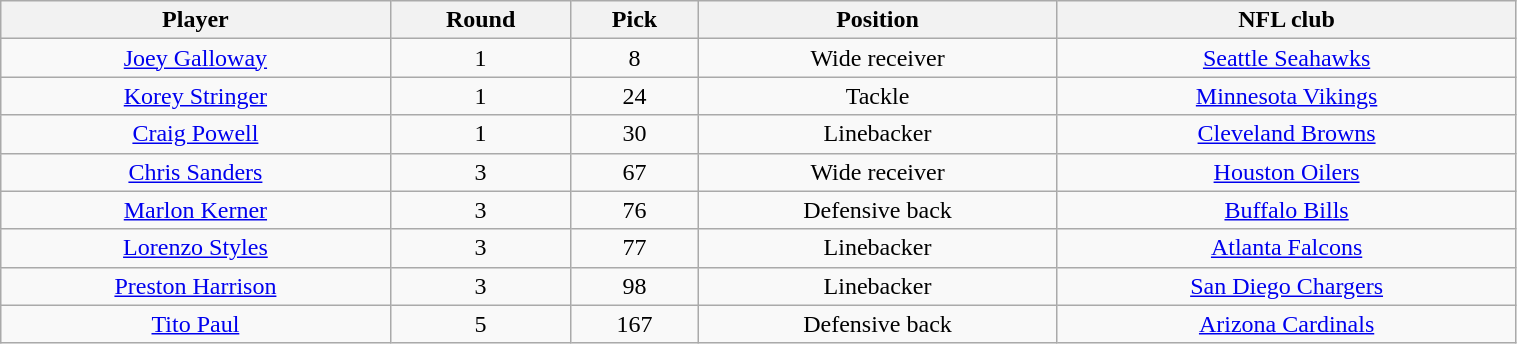<table class="wikitable" width="80%">
<tr>
<th>Player</th>
<th>Round</th>
<th>Pick</th>
<th>Position</th>
<th>NFL club</th>
</tr>
<tr align="center" bgcolor="">
<td><a href='#'>Joey Galloway</a></td>
<td>1</td>
<td>8</td>
<td>Wide receiver</td>
<td><a href='#'>Seattle Seahawks</a></td>
</tr>
<tr align="center" bgcolor="">
<td><a href='#'>Korey Stringer</a></td>
<td>1</td>
<td>24</td>
<td>Tackle</td>
<td><a href='#'>Minnesota Vikings</a></td>
</tr>
<tr align="center" bgcolor="">
<td><a href='#'>Craig Powell</a></td>
<td>1</td>
<td>30</td>
<td>Linebacker</td>
<td><a href='#'>Cleveland Browns</a></td>
</tr>
<tr align="center" bgcolor="">
<td><a href='#'>Chris Sanders</a></td>
<td>3</td>
<td>67</td>
<td>Wide receiver</td>
<td><a href='#'>Houston Oilers</a></td>
</tr>
<tr align="center" bgcolor="">
<td><a href='#'>Marlon Kerner</a></td>
<td>3</td>
<td>76</td>
<td>Defensive back</td>
<td><a href='#'>Buffalo Bills</a></td>
</tr>
<tr align="center" bgcolor="">
<td><a href='#'>Lorenzo Styles</a></td>
<td>3</td>
<td>77</td>
<td>Linebacker</td>
<td><a href='#'>Atlanta Falcons</a></td>
</tr>
<tr align="center" bgcolor="">
<td><a href='#'>Preston Harrison</a></td>
<td>3</td>
<td>98</td>
<td>Linebacker</td>
<td><a href='#'>San Diego Chargers</a></td>
</tr>
<tr align="center" bgcolor="">
<td><a href='#'>Tito Paul</a></td>
<td>5</td>
<td>167</td>
<td>Defensive back</td>
<td><a href='#'>Arizona Cardinals</a></td>
</tr>
</table>
